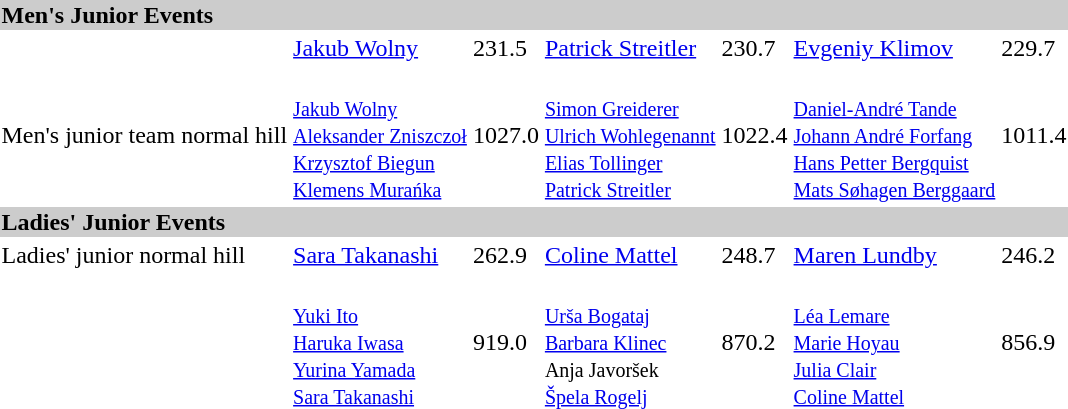<table>
<tr style="background:#ccc;">
<td colspan=7><strong>Men's Junior Events</strong></td>
</tr>
<tr>
<td></td>
<td><a href='#'>Jakub Wolny</a><br></td>
<td>231.5</td>
<td><a href='#'>Patrick Streitler</a><br></td>
<td>230.7</td>
<td><a href='#'>Evgeniy Klimov</a><br></td>
<td>229.7</td>
</tr>
<tr>
<td>Men's junior team normal hill</td>
<td><br><small><a href='#'>Jakub Wolny</a><br><a href='#'>Aleksander Zniszczoł</a><br><a href='#'>Krzysztof Biegun</a><br><a href='#'>Klemens Murańka</a></small></td>
<td>1027.0</td>
<td><br><small><a href='#'>Simon Greiderer</a><br><a href='#'>Ulrich Wohlegenannt</a><br><a href='#'>Elias Tollinger</a><br><a href='#'>Patrick Streitler</a></small></td>
<td>1022.4</td>
<td><br><small><a href='#'>Daniel-André Tande</a><br><a href='#'>Johann André Forfang</a><br><a href='#'>Hans Petter Bergquist</a><br><a href='#'>Mats Søhagen Berggaard</a></small></td>
<td>1011.4</td>
</tr>
<tr style="background:#ccc;">
<td colspan=7><strong>Ladies' Junior Events</strong></td>
</tr>
<tr>
<td>Ladies' junior normal hill</td>
<td><a href='#'>Sara Takanashi</a><br></td>
<td>262.9</td>
<td><a href='#'>Coline Mattel</a><br></td>
<td>248.7</td>
<td><a href='#'>Maren Lundby</a><br></td>
<td>246.2</td>
</tr>
<tr>
<td></td>
<td><br><small><a href='#'>Yuki Ito</a><br><a href='#'>Haruka Iwasa</a><br><a href='#'>Yurina Yamada</a><br><a href='#'>Sara Takanashi</a></small></td>
<td>919.0</td>
<td><br><small><a href='#'>Urša Bogataj</a><br><a href='#'>Barbara Klinec</a><br>Anja Javoršek<br><a href='#'>Špela Rogelj</a></small></td>
<td>870.2</td>
<td><br><small><a href='#'>Léa Lemare</a><br><a href='#'>Marie Hoyau</a><br><a href='#'>Julia Clair</a><br><a href='#'>Coline Mattel</a></small></td>
<td>856.9</td>
</tr>
<tr>
</tr>
</table>
